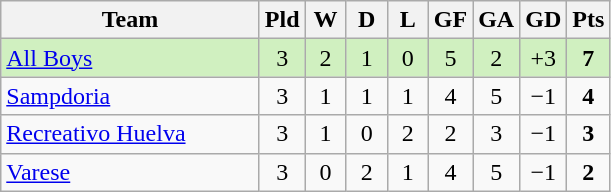<table class=wikitable style="text-align:center">
<tr>
<th width=165>Team</th>
<th width=20>Pld</th>
<th width=20>W</th>
<th width=20>D</th>
<th width=20>L</th>
<th width=20>GF</th>
<th width=20>GA</th>
<th width=20>GD</th>
<th width=20>Pts</th>
</tr>
<tr bgcolor=d0f0c0>
<td style="text-align:left"> <a href='#'>All Boys</a></td>
<td>3</td>
<td>2</td>
<td>1</td>
<td>0</td>
<td>5</td>
<td>2</td>
<td>+3</td>
<td><strong>7</strong></td>
</tr>
<tr>
<td style="text-align:left"> <a href='#'>Sampdoria</a></td>
<td>3</td>
<td>1</td>
<td>1</td>
<td>1</td>
<td>4</td>
<td>5</td>
<td>−1</td>
<td><strong>4</strong></td>
</tr>
<tr>
<td style="text-align:left"> <a href='#'>Recreativo Huelva</a></td>
<td>3</td>
<td>1</td>
<td>0</td>
<td>2</td>
<td>2</td>
<td>3</td>
<td>−1</td>
<td><strong>3</strong></td>
</tr>
<tr>
<td style="text-align:left"> <a href='#'>Varese</a></td>
<td>3</td>
<td>0</td>
<td>2</td>
<td>1</td>
<td>4</td>
<td>5</td>
<td>−1</td>
<td><strong>2</strong></td>
</tr>
</table>
